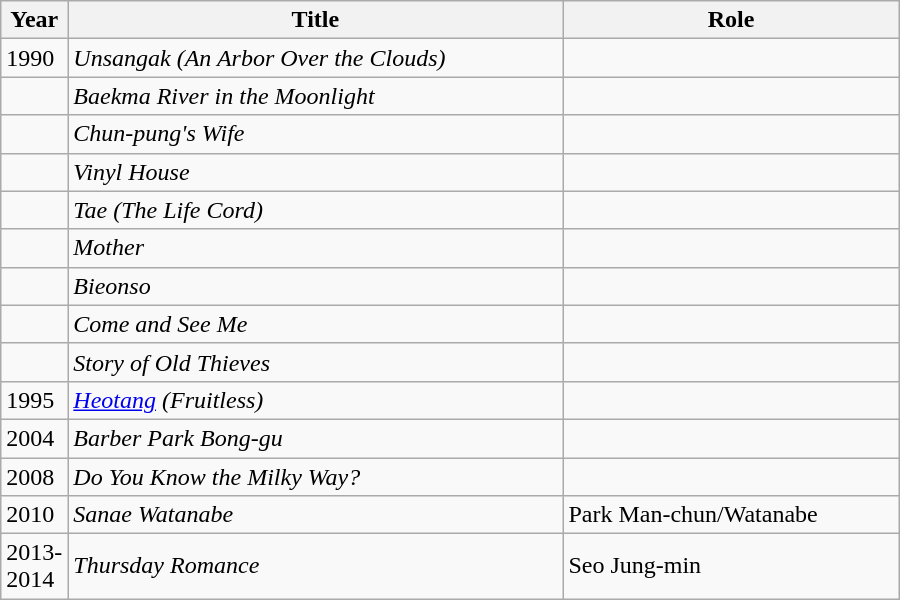<table class="wikitable" style="width:600px">
<tr>
<th width=10>Year</th>
<th>Title</th>
<th>Role</th>
</tr>
<tr>
<td>1990</td>
<td><em>Unsangak (An Arbor Over the Clouds)</em></td>
<td></td>
</tr>
<tr>
<td></td>
<td><em>Baekma River in the Moonlight</em></td>
<td></td>
</tr>
<tr>
<td></td>
<td><em>Chun-pung's Wife</em></td>
<td></td>
</tr>
<tr>
<td></td>
<td><em>Vinyl House</em></td>
<td></td>
</tr>
<tr>
<td></td>
<td><em>Tae (The Life Cord)</em></td>
<td></td>
</tr>
<tr>
<td></td>
<td><em>Mother</em></td>
<td></td>
</tr>
<tr>
<td></td>
<td><em>Bieonso</em></td>
<td></td>
</tr>
<tr>
<td></td>
<td><em>Come and See Me</em></td>
<td></td>
</tr>
<tr>
<td></td>
<td><em>Story of Old Thieves</em></td>
<td></td>
</tr>
<tr>
<td>1995</td>
<td><em><a href='#'>Heotang</a> (Fruitless)</em></td>
<td></td>
</tr>
<tr>
<td>2004</td>
<td><em>Barber Park Bong-gu</em></td>
<td></td>
</tr>
<tr>
<td>2008</td>
<td><em>Do You Know the Milky Way?</em></td>
<td></td>
</tr>
<tr>
<td>2010</td>
<td><em>Sanae Watanabe</em></td>
<td>Park Man-chun/Watanabe</td>
</tr>
<tr>
<td>2013-2014</td>
<td><em>Thursday Romance</em></td>
<td>Seo Jung-min</td>
</tr>
</table>
